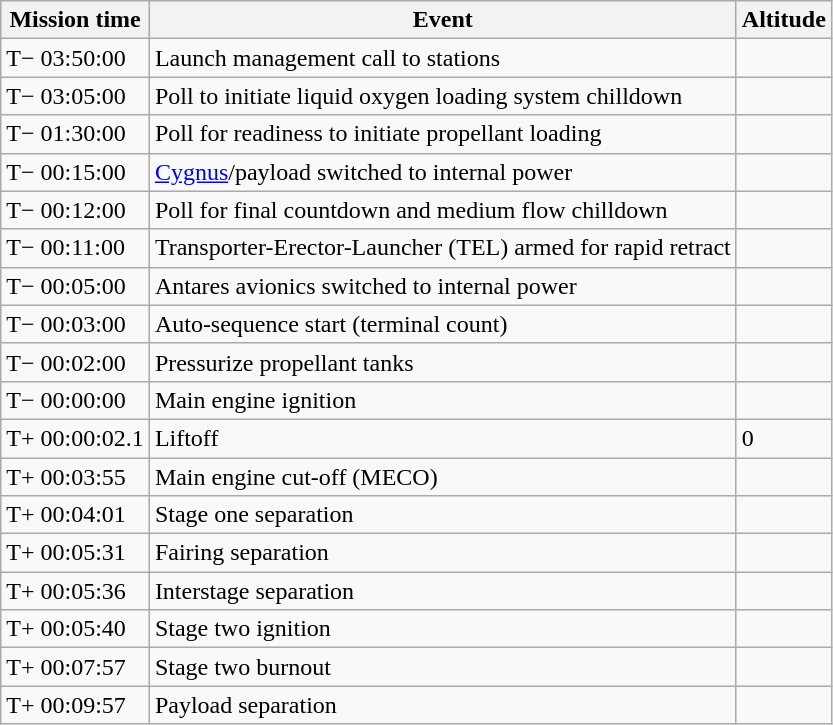<table class="wikitable">
<tr>
<th>Mission time</th>
<th>Event</th>
<th>Altitude</th>
</tr>
<tr>
<td>T− 03:50:00</td>
<td>Launch management call to stations</td>
<td></td>
</tr>
<tr>
<td>T− 03:05:00</td>
<td>Poll to initiate liquid oxygen loading system chilldown</td>
<td></td>
</tr>
<tr>
<td>T− 01:30:00</td>
<td>Poll for readiness to initiate propellant loading</td>
<td></td>
</tr>
<tr>
<td>T− 00:15:00</td>
<td><a href='#'>Cygnus</a>/payload switched to internal power</td>
<td></td>
</tr>
<tr>
<td>T− 00:12:00</td>
<td>Poll for final countdown and  medium flow chilldown</td>
<td></td>
</tr>
<tr>
<td>T− 00:11:00</td>
<td>Transporter-Erector-Launcher (TEL) armed for rapid retract</td>
<td></td>
</tr>
<tr>
<td>T− 00:05:00</td>
<td>Antares avionics switched to internal power</td>
<td></td>
</tr>
<tr>
<td>T− 00:03:00</td>
<td>Auto-sequence start (terminal count)</td>
<td></td>
</tr>
<tr>
<td>T− 00:02:00</td>
<td>Pressurize propellant tanks</td>
<td></td>
</tr>
<tr>
<td>T− 00:00:00</td>
<td>Main engine ignition</td>
<td></td>
</tr>
<tr>
<td>T+ 00:00:02.1</td>
<td>Liftoff</td>
<td>0</td>
</tr>
<tr>
<td>T+ 00:03:55</td>
<td>Main engine cut-off (MECO)</td>
<td></td>
</tr>
<tr>
<td>T+ 00:04:01</td>
<td>Stage one separation</td>
<td></td>
</tr>
<tr>
<td>T+ 00:05:31</td>
<td>Fairing separation</td>
<td></td>
</tr>
<tr>
<td>T+ 00:05:36</td>
<td>Interstage separation</td>
<td></td>
</tr>
<tr>
<td>T+ 00:05:40</td>
<td>Stage two ignition</td>
<td></td>
</tr>
<tr>
<td>T+ 00:07:57</td>
<td>Stage two burnout</td>
<td></td>
</tr>
<tr>
<td>T+ 00:09:57</td>
<td>Payload separation</td>
<td></td>
</tr>
</table>
